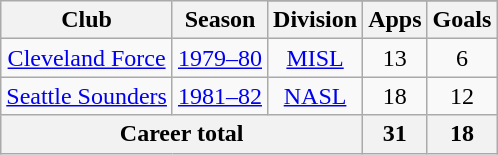<table class="wikitable" style="text-align: center;">
<tr>
<th rowspan="2">Club</th>
<th rowspan="2">Season</th>
</tr>
<tr>
<th>Division</th>
<th>Apps</th>
<th>Goals</th>
</tr>
<tr>
<td><a href='#'>Cleveland Force</a></td>
<td><a href='#'>1979–80</a></td>
<td><a href='#'>MISL</a></td>
<td>13</td>
<td>6</td>
</tr>
<tr>
<td><a href='#'>Seattle Sounders</a></td>
<td><a href='#'>1981–82</a></td>
<td><a href='#'>NASL</a></td>
<td>18</td>
<td>12</td>
</tr>
<tr>
<th colspan="3">Career total</th>
<th>31</th>
<th>18</th>
</tr>
</table>
